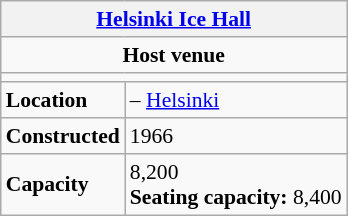<table class=wikitable style="text-align:center; font-size:90%;">
<tr>
<th colspan=2><a href='#'>Helsinki Ice Hall</a></th>
</tr>
<tr>
<td colspan=2><strong>Host venue</strong></td>
</tr>
<tr>
<td colspan=2></td>
</tr>
<tr align=left>
<td><strong>Location</strong></td>
<td> – <a href='#'>Helsinki</a></td>
</tr>
<tr align=left>
<td><strong>Constructed</strong></td>
<td>1966</td>
</tr>
<tr align=left>
<td><strong>Capacity</strong></td>
<td>8,200<br><strong>Seating capacity:</strong> 8,400</td>
</tr>
</table>
